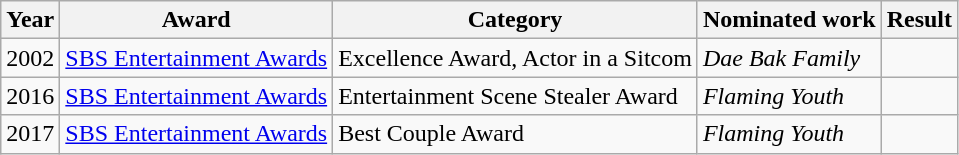<table class="wikitable">
<tr>
<th>Year</th>
<th>Award</th>
<th>Category</th>
<th>Nominated work</th>
<th>Result</th>
</tr>
<tr>
<td>2002</td>
<td><a href='#'>SBS Entertainment Awards</a></td>
<td>Excellence Award, Actor in a Sitcom</td>
<td><em>Dae Bak Family</em></td>
<td></td>
</tr>
<tr>
<td>2016</td>
<td><a href='#'>SBS Entertainment Awards</a></td>
<td>Entertainment Scene Stealer Award</td>
<td><em>Flaming Youth</em></td>
<td></td>
</tr>
<tr>
<td>2017</td>
<td><a href='#'>SBS Entertainment Awards</a></td>
<td>Best Couple Award</td>
<td><em>Flaming Youth</em></td>
<td></td>
</tr>
</table>
